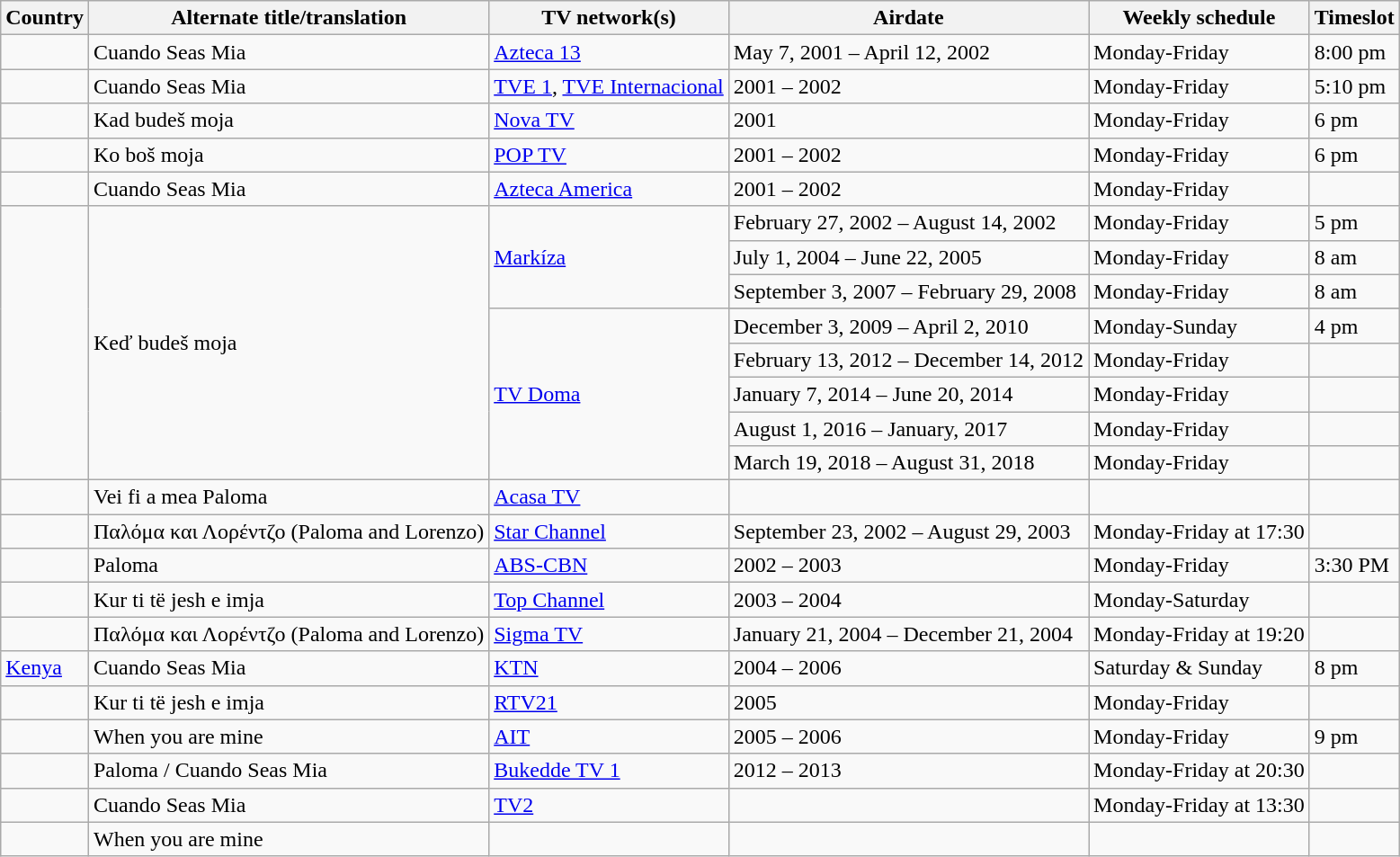<table class="wikitable">
<tr>
<th>Country</th>
<th>Alternate title/translation</th>
<th>TV network(s)</th>
<th>Airdate</th>
<th>Weekly schedule</th>
<th>Timeslot</th>
</tr>
<tr>
<td></td>
<td>Cuando Seas Mia</td>
<td><a href='#'>Azteca 13</a></td>
<td>May 7, 2001 – April 12, 2002</td>
<td>Monday-Friday</td>
<td>8:00 pm</td>
</tr>
<tr>
<td></td>
<td>Cuando Seas Mia</td>
<td><a href='#'>TVE 1</a>, <a href='#'>TVE Internacional</a></td>
<td>2001 – 2002</td>
<td>Monday-Friday</td>
<td>5:10 pm</td>
</tr>
<tr>
<td></td>
<td>Kad budeš moja</td>
<td><a href='#'>Nova TV</a></td>
<td>2001</td>
<td>Monday-Friday</td>
<td>6 pm</td>
</tr>
<tr>
<td></td>
<td>Ko boš moja</td>
<td><a href='#'>POP TV</a></td>
<td>2001 – 2002</td>
<td>Monday-Friday</td>
<td>6 pm</td>
</tr>
<tr>
<td></td>
<td>Cuando Seas Mia</td>
<td><a href='#'>Azteca America</a></td>
<td>2001 – 2002</td>
<td>Monday-Friday</td>
<td></td>
</tr>
<tr>
<td rowspan="9"></td>
<td rowspan="9">Keď budeš moja</td>
<td rowspan="3"><a href='#'>Markíza</a></td>
<td>February 27, 2002 – August 14, 2002</td>
<td>Monday-Friday</td>
<td>5 pm</td>
</tr>
<tr>
<td>July 1, 2004 – June 22, 2005</td>
<td>Monday-Friday</td>
<td>8 am</td>
</tr>
<tr>
<td>September 3, 2007 –  February 29, 2008</td>
<td>Monday-Friday</td>
<td>8 am</td>
</tr>
<tr>
<td rowspan="6"><a href='#'>TV Doma</a></td>
</tr>
<tr>
<td>December 3, 2009 – April 2, 2010</td>
<td>Monday-Sunday</td>
<td>4 pm</td>
</tr>
<tr>
<td>February 13, 2012 – December 14, 2012</td>
<td>Monday-Friday</td>
<td></td>
</tr>
<tr>
<td>January 7, 2014 – June 20, 2014</td>
<td>Monday-Friday</td>
<td></td>
</tr>
<tr>
<td>August 1, 2016 – January, 2017</td>
<td>Monday-Friday</td>
<td></td>
</tr>
<tr>
<td>March 19, 2018 – August 31, 2018</td>
<td>Monday-Friday</td>
<td></td>
</tr>
<tr>
<td></td>
<td>Vei fi a mea Paloma</td>
<td><a href='#'>Acasa TV</a></td>
<td></td>
<td></td>
<td></td>
</tr>
<tr>
<td></td>
<td>Παλόμα και Λορέντζο (Paloma and Lorenzo)</td>
<td><a href='#'>Star Channel</a></td>
<td>September 23, 2002 – August 29, 2003</td>
<td>Monday-Friday at 17:30</td>
<td></td>
</tr>
<tr>
<td></td>
<td>Paloma</td>
<td><a href='#'>ABS-CBN</a></td>
<td>2002 – 2003</td>
<td>Monday-Friday</td>
<td>3:30 PM</td>
</tr>
<tr>
<td></td>
<td>Kur ti të jesh e imja</td>
<td><a href='#'>Top Channel</a></td>
<td>2003 – 2004</td>
<td>Monday-Saturday</td>
<td></td>
</tr>
<tr>
<td></td>
<td>Παλόμα και Λορέντζο (Paloma and Lorenzo)</td>
<td><a href='#'>Sigma TV</a></td>
<td>January 21, 2004 – December 21, 2004</td>
<td>Monday-Friday at 19:20</td>
<td></td>
</tr>
<tr>
<td> <a href='#'>Kenya</a></td>
<td>Cuando Seas Mia</td>
<td><a href='#'>KTN</a></td>
<td>2004 – 2006</td>
<td>Saturday & Sunday</td>
<td>8 pm</td>
</tr>
<tr>
<td></td>
<td>Kur ti të jesh e imja</td>
<td><a href='#'>RTV21</a></td>
<td>2005</td>
<td>Monday-Friday</td>
<td></td>
</tr>
<tr>
<td></td>
<td>When you are mine</td>
<td><a href='#'>AIT</a></td>
<td>2005 – 2006</td>
<td>Monday-Friday</td>
<td>9 pm</td>
</tr>
<tr>
<td></td>
<td>Paloma / Cuando Seas Mia</td>
<td><a href='#'>Bukedde TV 1</a></td>
<td>2012 – 2013</td>
<td>Monday-Friday at 20:30</td>
<td></td>
</tr>
<tr>
<td></td>
<td>Cuando Seas Mia</td>
<td><a href='#'>TV2</a></td>
<td></td>
<td>Monday-Friday at 13:30</td>
<td></td>
</tr>
<tr>
<td></td>
<td>When you are mine</td>
<td></td>
<td></td>
<td></td>
</tr>
</table>
